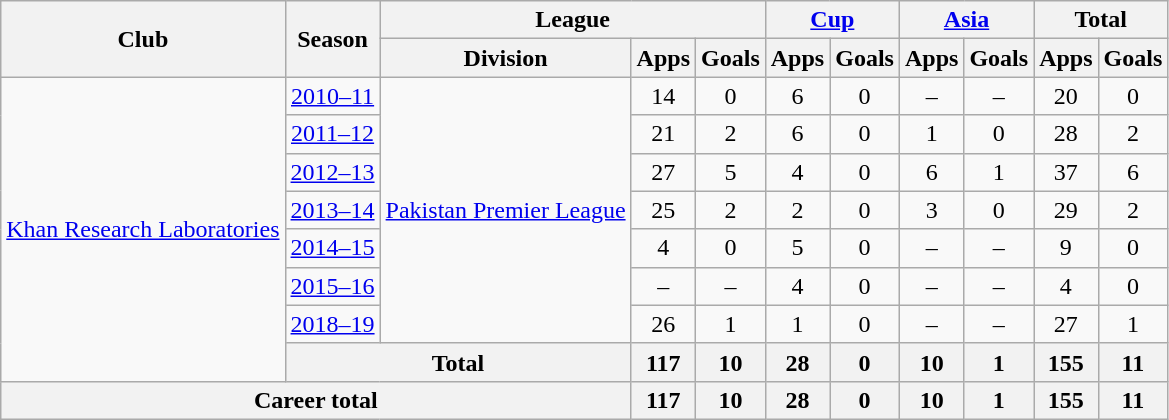<table class="wikitable" style="text-align: center;">
<tr>
<th rowspan="2">Club</th>
<th rowspan="2">Season</th>
<th colspan="3">League</th>
<th colspan="2"><a href='#'>Cup</a></th>
<th colspan="2"><a href='#'>Asia</a></th>
<th colspan="2">Total</th>
</tr>
<tr>
<th>Division</th>
<th>Apps</th>
<th>Goals</th>
<th>Apps</th>
<th>Goals</th>
<th>Apps</th>
<th>Goals</th>
<th>Apps</th>
<th>Goals</th>
</tr>
<tr>
<td rowspan=8><a href='#'>Khan Research Laboratories</a></td>
<td><a href='#'>2010–11</a></td>
<td rowspan=7><a href='#'>Pakistan Premier League</a></td>
<td>14</td>
<td>0</td>
<td>6</td>
<td>0</td>
<td>–</td>
<td>–</td>
<td>20</td>
<td>0</td>
</tr>
<tr>
<td><a href='#'>2011–12</a></td>
<td>21</td>
<td>2</td>
<td>6</td>
<td>0</td>
<td>1</td>
<td>0</td>
<td>28</td>
<td>2</td>
</tr>
<tr>
<td><a href='#'>2012–13</a></td>
<td>27</td>
<td>5</td>
<td>4</td>
<td>0</td>
<td>6</td>
<td>1</td>
<td>37</td>
<td>6</td>
</tr>
<tr>
<td><a href='#'>2013–14</a></td>
<td>25</td>
<td>2</td>
<td>2</td>
<td>0</td>
<td>3</td>
<td>0</td>
<td>29</td>
<td>2</td>
</tr>
<tr>
<td><a href='#'>2014–15</a></td>
<td>4</td>
<td>0</td>
<td>5</td>
<td>0</td>
<td>–</td>
<td>–</td>
<td>9</td>
<td>0</td>
</tr>
<tr>
<td><a href='#'>2015–16</a></td>
<td>–</td>
<td>–</td>
<td>4</td>
<td>0</td>
<td>–</td>
<td>–</td>
<td>4</td>
<td>0</td>
</tr>
<tr>
<td><a href='#'>2018–19</a></td>
<td>26</td>
<td>1</td>
<td>1</td>
<td>0</td>
<td>–</td>
<td>–</td>
<td>27</td>
<td>1</td>
</tr>
<tr>
<th colspan="2">Total</th>
<th>117</th>
<th>10</th>
<th>28</th>
<th>0</th>
<th>10</th>
<th>1</th>
<th>155</th>
<th>11</th>
</tr>
<tr>
<th colspan="3">Career total</th>
<th>117</th>
<th>10</th>
<th>28</th>
<th>0</th>
<th>10</th>
<th>1</th>
<th>155</th>
<th>11</th>
</tr>
</table>
